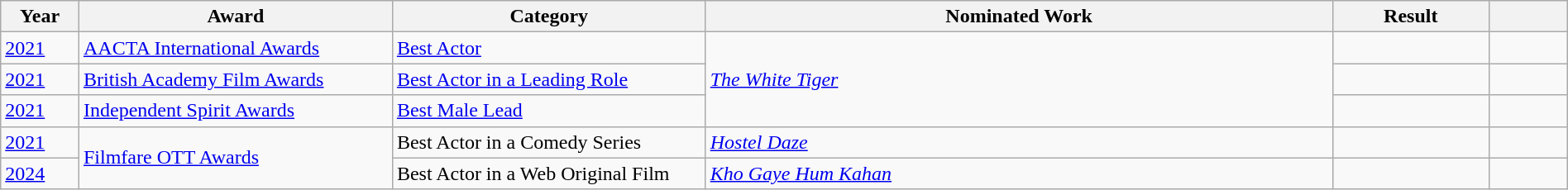<table class="wikitable sortable" width=100%>
<tr>
<th width=5%>Year</th>
<th width=20%>Award</th>
<th width=20%>Category</th>
<th width=40%>Nominated Work</th>
<th width=10%>Result</th>
<th width=5%></th>
</tr>
<tr>
<td><a href='#'>2021</a></td>
<td><a href='#'>AACTA International Awards</a></td>
<td><a href='#'>Best Actor</a></td>
<td rowspan="3"><em><a href='#'>The White Tiger</a></em></td>
<td></td>
<td></td>
</tr>
<tr>
<td><a href='#'>2021</a></td>
<td><a href='#'>British Academy Film Awards</a></td>
<td><a href='#'>Best Actor in a Leading Role</a></td>
<td></td>
<td></td>
</tr>
<tr>
<td><a href='#'>2021</a></td>
<td><a href='#'>Independent Spirit Awards</a></td>
<td><a href='#'>Best Male Lead</a></td>
<td></td>
<td></td>
</tr>
<tr>
<td><a href='#'>2021</a></td>
<td rowspan="2"><a href='#'>Filmfare OTT Awards</a></td>
<td>Best Actor in a Comedy Series</td>
<td><em><a href='#'>Hostel Daze</a></em></td>
<td></td>
<td></td>
</tr>
<tr>
<td><a href='#'>2024</a></td>
<td>Best Actor in a Web Original Film</td>
<td><em><a href='#'>Kho Gaye Hum Kahan</a></em></td>
<td></td>
<td></td>
</tr>
</table>
